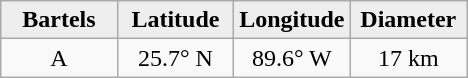<table class="wikitable">
<tr>
<th width="25%" style="background:#eeeeee;">Bartels</th>
<th width="25%" style="background:#eeeeee;">Latitude</th>
<th width="25%" style="background:#eeeeee;">Longitude</th>
<th width="25%" style="background:#eeeeee;">Diameter</th>
</tr>
<tr>
<td align="center">A</td>
<td align="center">25.7° N</td>
<td align="center">89.6° W</td>
<td align="center">17 km</td>
</tr>
</table>
